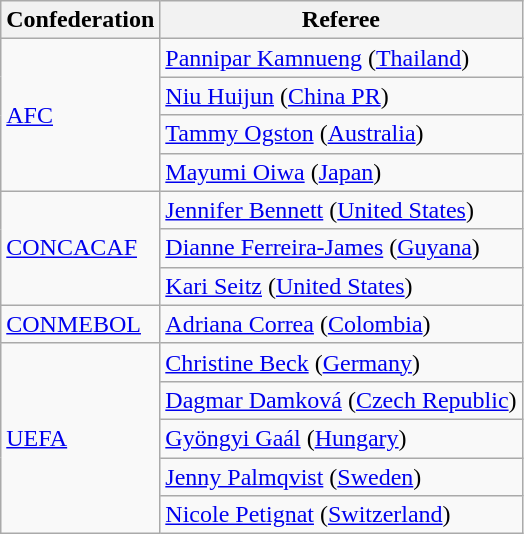<table class="wikitable">
<tr>
<th>Confederation</th>
<th>Referee</th>
</tr>
<tr>
<td rowspan="4"><a href='#'>AFC</a></td>
<td><a href='#'>Pannipar Kamnueng</a> (<a href='#'>Thailand</a>)</td>
</tr>
<tr>
<td><a href='#'>Niu Huijun</a> (<a href='#'>China PR</a>)</td>
</tr>
<tr>
<td><a href='#'>Tammy Ogston</a> (<a href='#'>Australia</a>)</td>
</tr>
<tr>
<td><a href='#'>Mayumi Oiwa</a> (<a href='#'>Japan</a>)</td>
</tr>
<tr>
<td rowspan="3"><a href='#'>CONCACAF</a></td>
<td><a href='#'>Jennifer Bennett</a> (<a href='#'>United States</a>)</td>
</tr>
<tr>
<td><a href='#'>Dianne Ferreira-James</a> (<a href='#'>Guyana</a>)</td>
</tr>
<tr>
<td><a href='#'>Kari Seitz</a> (<a href='#'>United States</a>)</td>
</tr>
<tr>
<td><a href='#'>CONMEBOL</a></td>
<td><a href='#'>Adriana Correa</a> (<a href='#'>Colombia</a>)</td>
</tr>
<tr>
<td rowspan="5"><a href='#'>UEFA</a></td>
<td><a href='#'>Christine Beck</a> (<a href='#'>Germany</a>)</td>
</tr>
<tr>
<td><a href='#'>Dagmar Damková</a> (<a href='#'>Czech Republic</a>)</td>
</tr>
<tr>
<td><a href='#'>Gyöngyi Gaál</a> (<a href='#'>Hungary</a>)</td>
</tr>
<tr>
<td><a href='#'>Jenny Palmqvist</a> (<a href='#'>Sweden</a>)</td>
</tr>
<tr>
<td><a href='#'>Nicole Petignat</a> (<a href='#'>Switzerland</a>)</td>
</tr>
</table>
